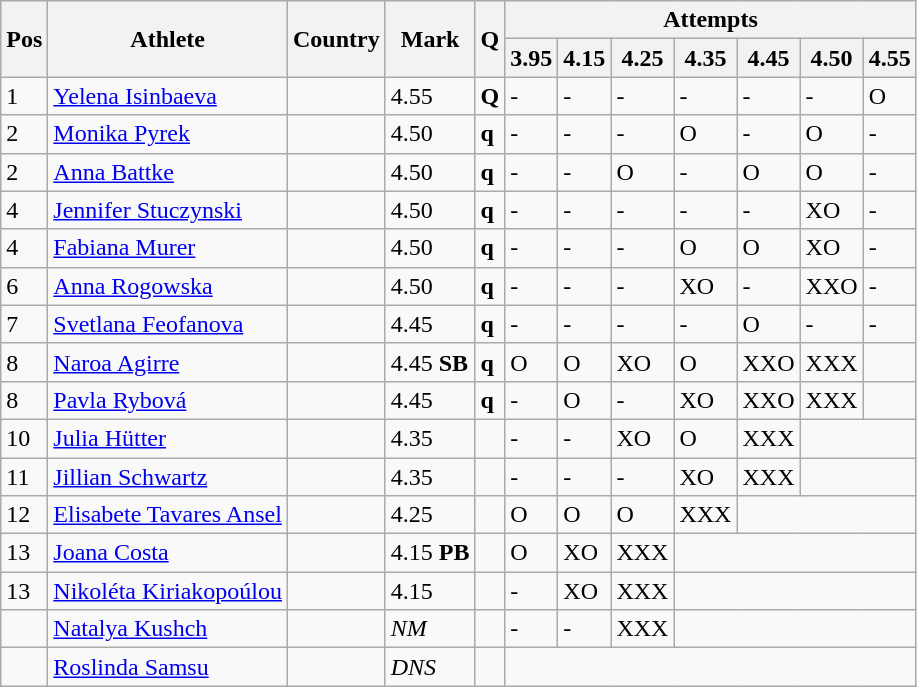<table class="wikitable">
<tr>
<th rowspan=2>Pos</th>
<th rowspan=2>Athlete</th>
<th rowspan=2>Country</th>
<th rowspan=2>Mark</th>
<th rowspan=2>Q</th>
<th colspan=7>Attempts</th>
</tr>
<tr>
<th>3.95</th>
<th>4.15</th>
<th>4.25</th>
<th>4.35</th>
<th>4.45</th>
<th>4.50</th>
<th>4.55</th>
</tr>
<tr>
<td>1</td>
<td><a href='#'>Yelena Isinbaeva</a></td>
<td></td>
<td>4.55</td>
<td><strong>Q</strong></td>
<td>-</td>
<td>-</td>
<td>-</td>
<td>-</td>
<td>-</td>
<td>-</td>
<td>O</td>
</tr>
<tr>
<td>2</td>
<td><a href='#'>Monika Pyrek</a></td>
<td></td>
<td>4.50</td>
<td><strong>q</strong></td>
<td>-</td>
<td>-</td>
<td>-</td>
<td>O</td>
<td>-</td>
<td>O</td>
<td>-</td>
</tr>
<tr>
<td>2</td>
<td><a href='#'>Anna Battke</a></td>
<td></td>
<td>4.50</td>
<td><strong>q</strong></td>
<td>-</td>
<td>-</td>
<td>O</td>
<td>-</td>
<td>O</td>
<td>O</td>
<td>-</td>
</tr>
<tr>
<td>4</td>
<td><a href='#'>Jennifer Stuczynski</a></td>
<td></td>
<td>4.50</td>
<td><strong>q</strong></td>
<td>-</td>
<td>-</td>
<td>-</td>
<td>-</td>
<td>-</td>
<td>XO</td>
<td>-</td>
</tr>
<tr>
<td>4</td>
<td><a href='#'>Fabiana Murer</a></td>
<td></td>
<td>4.50</td>
<td><strong>q</strong></td>
<td>-</td>
<td>-</td>
<td>-</td>
<td>O</td>
<td>O</td>
<td>XO</td>
<td>-</td>
</tr>
<tr>
<td>6</td>
<td><a href='#'>Anna Rogowska</a></td>
<td></td>
<td>4.50</td>
<td><strong>q</strong></td>
<td>-</td>
<td>-</td>
<td>-</td>
<td>XO</td>
<td>-</td>
<td>XXO</td>
<td>-</td>
</tr>
<tr>
<td>7</td>
<td><a href='#'>Svetlana Feofanova</a></td>
<td></td>
<td>4.45</td>
<td><strong>q</strong></td>
<td>-</td>
<td>-</td>
<td>-</td>
<td>-</td>
<td>O</td>
<td>-</td>
<td>-</td>
</tr>
<tr>
<td>8</td>
<td><a href='#'>Naroa Agirre</a></td>
<td></td>
<td>4.45 <strong>SB</strong></td>
<td><strong>q</strong></td>
<td>O</td>
<td>O</td>
<td>XO</td>
<td>O</td>
<td>XXO</td>
<td>XXX</td>
<td></td>
</tr>
<tr>
<td>8</td>
<td><a href='#'>Pavla Rybová</a></td>
<td></td>
<td>4.45</td>
<td><strong>q</strong></td>
<td>-</td>
<td>O</td>
<td>-</td>
<td>XO</td>
<td>XXO</td>
<td>XXX</td>
<td></td>
</tr>
<tr>
<td>10</td>
<td><a href='#'>Julia Hütter</a></td>
<td></td>
<td>4.35</td>
<td></td>
<td>-</td>
<td>-</td>
<td>XO</td>
<td>O</td>
<td>XXX</td>
<td colspan=2></td>
</tr>
<tr>
<td>11</td>
<td><a href='#'>Jillian Schwartz</a></td>
<td></td>
<td>4.35</td>
<td></td>
<td>-</td>
<td>-</td>
<td>-</td>
<td>XO</td>
<td>XXX</td>
<td colspan=2></td>
</tr>
<tr>
<td>12</td>
<td><a href='#'>Elisabete Tavares Ansel</a></td>
<td></td>
<td>4.25</td>
<td></td>
<td>O</td>
<td>O</td>
<td>O</td>
<td>XXX</td>
<td colspan=3></td>
</tr>
<tr>
<td>13</td>
<td><a href='#'>Joana Costa</a></td>
<td></td>
<td>4.15 <strong>PB</strong></td>
<td></td>
<td>O</td>
<td>XO</td>
<td>XXX</td>
<td colspan=4></td>
</tr>
<tr>
<td>13</td>
<td><a href='#'>Nikoléta Kiriakopoúlou</a></td>
<td></td>
<td>4.15</td>
<td></td>
<td>-</td>
<td>XO</td>
<td>XXX</td>
<td colspan=4></td>
</tr>
<tr>
<td></td>
<td><a href='#'>Natalya Kushch</a></td>
<td></td>
<td><em>NM</em></td>
<td></td>
<td>-</td>
<td>-</td>
<td>XXX</td>
<td colspan=4></td>
</tr>
<tr>
<td></td>
<td><a href='#'>Roslinda Samsu</a></td>
<td></td>
<td><em>DNS</em></td>
<td></td>
<td colspan=7></td>
</tr>
</table>
